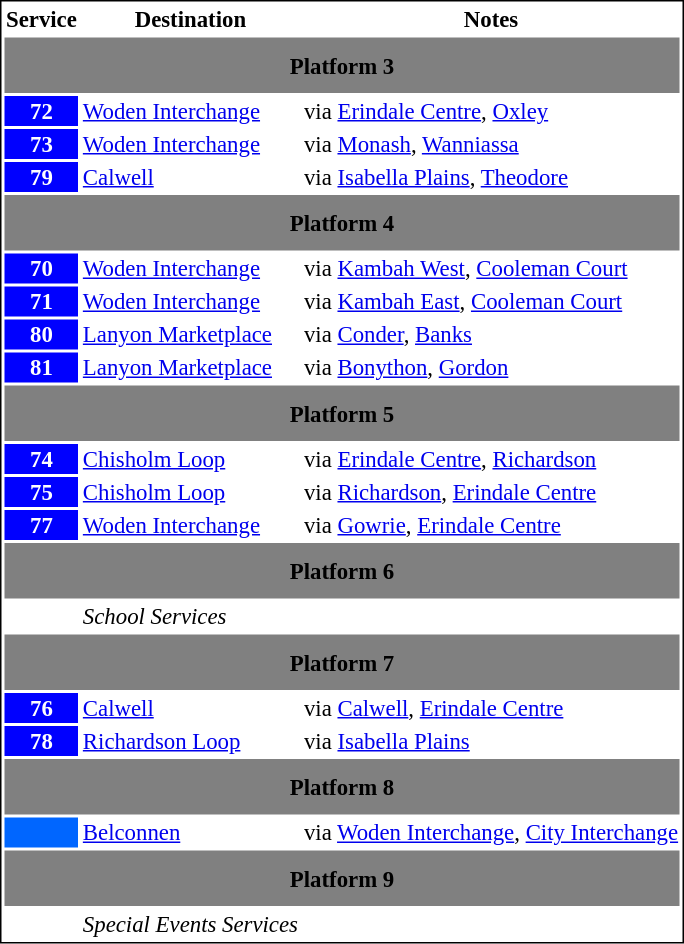<table style="text-align:centre; font-size:95%; border:1px solid black">
<tr>
<th>Service</th>
<th>Destination</th>
<th>Notes</th>
</tr>
<tr>
<th colspan="3" style="background-color:grey;color:black; height:35px">Platform 3</th>
</tr>
<tr>
<td style="background-color:blue;color:white;text-align:center;font-weight:bold">72</td>
<td><a href='#'>Woden Interchange</a></td>
<td>via <a href='#'>Erindale Centre</a>, <a href='#'>Oxley</a></td>
</tr>
<tr>
<td style="background-color:blue;color:white;text-align:center;font-weight:bold">73</td>
<td><a href='#'>Woden Interchange</a></td>
<td>via <a href='#'>Monash</a>, <a href='#'>Wanniassa</a></td>
</tr>
<tr>
<td style="background-color:blue;color:white;text-align:center;font-weight:bold">79</td>
<td><a href='#'>Calwell</a></td>
<td>via <a href='#'>Isabella Plains</a>, <a href='#'>Theodore</a></td>
</tr>
<tr>
<th colspan="3" style="background-color:grey;color:black; height:35px">Platform 4</th>
</tr>
<tr>
<td style="background-color:blue;color:white;text-align:center;font-weight:bold">70</td>
<td><a href='#'>Woden Interchange</a></td>
<td>via <a href='#'>Kambah West</a>, <a href='#'>Cooleman Court</a></td>
</tr>
<tr>
<td style="background-color:blue;color:white;text-align:center;font-weight:bold">71</td>
<td><a href='#'>Woden Interchange</a></td>
<td>via <a href='#'>Kambah East</a>, <a href='#'>Cooleman Court</a></td>
</tr>
<tr>
<td style="background-color:blue;color:white;text-align:center;font-weight:bold">80</td>
<td><a href='#'>Lanyon Marketplace</a></td>
<td>via <a href='#'>Conder</a>, <a href='#'>Banks</a></td>
</tr>
<tr>
<td style="background-color:blue;color:white;text-align:center;font-weight:bold">81</td>
<td><a href='#'>Lanyon Marketplace</a></td>
<td>via <a href='#'>Bonython</a>, <a href='#'>Gordon</a></td>
</tr>
<tr>
<th colspan="3" style="background-color:grey;color:black; height:35px">Platform 5</th>
</tr>
<tr>
<td style="background-color:blue;color:white;text-align:center;font-weight:bold">74</td>
<td><a href='#'>Chisholm Loop</a></td>
<td>via <a href='#'>Erindale Centre</a>, <a href='#'>Richardson</a></td>
</tr>
<tr>
<td style="background-color:blue;color:white;text-align:center;font-weight:bold">75</td>
<td><a href='#'>Chisholm Loop</a></td>
<td>via <a href='#'>Richardson</a>, <a href='#'>Erindale Centre</a></td>
</tr>
<tr>
<td style="background-color:blue;color:white;text-align:center;font-weight:bold">77</td>
<td><a href='#'>Woden Interchange</a></td>
<td>via <a href='#'>Gowrie</a>, <a href='#'>Erindale Centre</a></td>
</tr>
<tr>
<th colspan="3" style="background-color:grey;color:black; height:35px">Platform 6</th>
</tr>
<tr |>
<td></td>
<td><em>School Services</em></td>
<td></td>
</tr>
<tr>
<th colspan="3" style="background-color:grey;color:black; height:35px">Platform 7</th>
</tr>
<tr>
<td style="background-color:blue;color:white;text-align:center;font-weight:bold">76</td>
<td><a href='#'>Calwell</a></td>
<td>via <a href='#'>Calwell</a>, <a href='#'>Erindale Centre</a></td>
</tr>
<tr>
<td style="background-color:blue;color:white;text-align:center;font-weight:bold">78</td>
<td><a href='#'>Richardson Loop</a></td>
<td>via <a href='#'>Isabella Plains</a></td>
</tr>
<tr>
<th colspan="3" style="background-color:grey;color:black; height:35px">Platform 8</th>
</tr>
<tr>
<td style="background-color:#0066FF;color:white;text-align:center;font-weight:bold"><a href='#'></a></td>
<td><a href='#'>Belconnen</a></td>
<td>via <a href='#'>Woden Interchange</a>, <a href='#'>City Interchange</a></td>
</tr>
<tr>
<th colspan="3" style="background-color:grey;color:black; height:35px">Platform 9</th>
</tr>
<tr>
<td style="background-color:white;color:black;text-align:center;font-weight:bold"></td>
<td><em>Special Events Services</em></td>
<td></td>
</tr>
</table>
